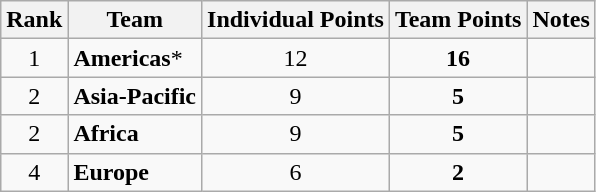<table class="wikitable sortable" style="text-align:center">
<tr>
<th>Rank</th>
<th>Team</th>
<th>Individual Points</th>
<th>Team Points</th>
<th>Notes</th>
</tr>
<tr>
<td>1</td>
<td align="left"><strong>Americas</strong>*</td>
<td>12</td>
<td><strong>16</strong></td>
<td></td>
</tr>
<tr>
<td>2</td>
<td align="left"><strong>Asia-Pacific</strong></td>
<td>9</td>
<td><strong>5</strong></td>
<td></td>
</tr>
<tr>
<td>2</td>
<td align="left"><strong>Africa</strong></td>
<td>9</td>
<td><strong>5</strong></td>
<td></td>
</tr>
<tr>
<td>4</td>
<td align="left"><strong>Europe</strong></td>
<td>6</td>
<td><strong>2</strong></td>
<td></td>
</tr>
</table>
